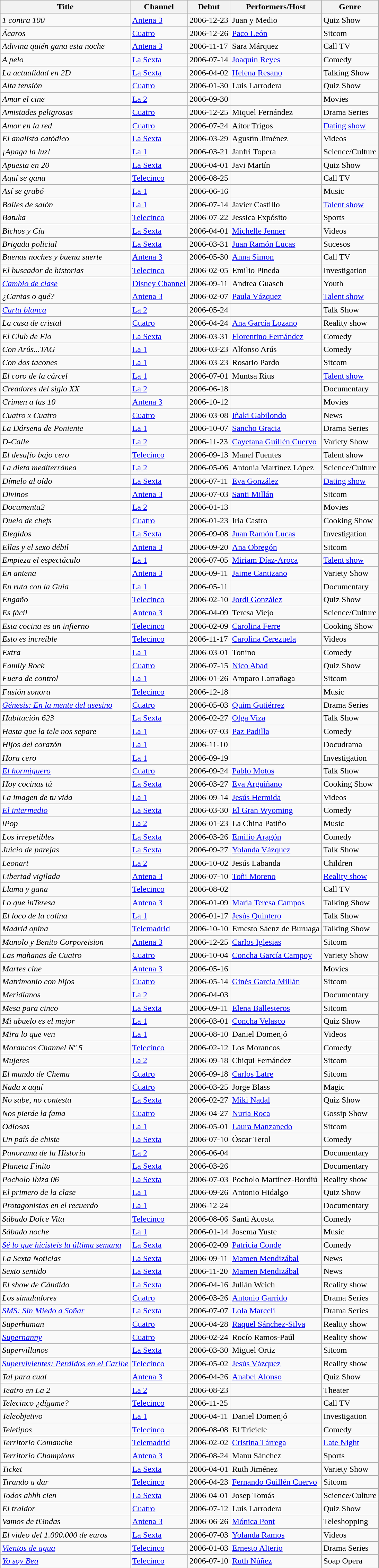<table class="wikitable sortable">
<tr>
<th>Title</th>
<th>Channel</th>
<th>Debut</th>
<th>Performers/Host</th>
<th>Genre</th>
</tr>
<tr>
<td><em>1 contra 100</em> </td>
<td><a href='#'>Antena 3</a></td>
<td>2006-12-23</td>
<td>Juan y Medio</td>
<td>Quiz Show</td>
</tr>
<tr>
<td><em>Ácaros</em> </td>
<td><a href='#'>Cuatro</a></td>
<td>2006-12-26</td>
<td><a href='#'>Paco León</a></td>
<td>Sitcom</td>
</tr>
<tr>
<td><em>Adivina quién gana esta noche</em></td>
<td><a href='#'>Antena 3</a></td>
<td>2006-11-17</td>
<td>Sara Márquez</td>
<td>Call TV</td>
</tr>
<tr>
<td><em>A pelo</em> </td>
<td><a href='#'>La Sexta</a></td>
<td>2006-07-14</td>
<td><a href='#'>Joaquín Reyes</a></td>
<td>Comedy</td>
</tr>
<tr>
<td><em>La actualidad en 2D</em> </td>
<td><a href='#'>La Sexta</a></td>
<td>2006-04-02</td>
<td><a href='#'>Helena Resano</a></td>
<td>Talking Show</td>
</tr>
<tr>
<td><em>Alta tensión</em> </td>
<td><a href='#'>Cuatro</a></td>
<td>2006-01-30</td>
<td>Luis Larrodera</td>
<td>Quiz Show</td>
</tr>
<tr>
<td><em>Amar el cine</em> </td>
<td><a href='#'>La 2</a></td>
<td>2006-09-30</td>
<td></td>
<td>Movies</td>
</tr>
<tr>
<td><em>Amistades peligrosas</em></td>
<td><a href='#'>Cuatro</a></td>
<td>2006-12-25</td>
<td>Miquel Fernández</td>
<td>Drama Series</td>
</tr>
<tr>
<td><em>Amor en la red</em> </td>
<td><a href='#'>Cuatro</a></td>
<td>2006-07-24</td>
<td>Aitor Trigos</td>
<td><a href='#'>Dating show</a></td>
</tr>
<tr>
<td><em>El analista catódico</em> </td>
<td><a href='#'>La Sexta</a></td>
<td>2006-03-29</td>
<td>Agustín Jiménez</td>
<td>Videos</td>
</tr>
<tr>
<td><em>¡Apaga la luz!</em> </td>
<td><a href='#'>La 1</a></td>
<td>2006-03-21</td>
<td>Janfri Topera</td>
<td>Science/Culture</td>
</tr>
<tr>
<td><em>Apuesta en 20</em> </td>
<td><a href='#'>La Sexta</a></td>
<td>2006-04-01</td>
<td>Javi Martín</td>
<td>Quiz Show</td>
</tr>
<tr>
<td><em>Aquí se gana</em></td>
<td><a href='#'>Telecinco</a></td>
<td>2006-08-25</td>
<td></td>
<td>Call TV</td>
</tr>
<tr>
<td><em>Así se grabó</em></td>
<td><a href='#'>La 1</a></td>
<td>2006-06-16</td>
<td></td>
<td>Music</td>
</tr>
<tr>
<td><em>Bailes de salón </em> </td>
<td><a href='#'>La 1</a></td>
<td>2006-07-14</td>
<td>Javier Castillo</td>
<td><a href='#'>Talent show</a></td>
</tr>
<tr>
<td><em>Batuka</em> </td>
<td><a href='#'>Telecinco</a></td>
<td>2006-07-22</td>
<td>Jessica Expósito</td>
<td>Sports</td>
</tr>
<tr>
<td><em>Bichos y Cía</em> </td>
<td><a href='#'>La Sexta</a></td>
<td>2006-04-01</td>
<td><a href='#'>Michelle Jenner</a></td>
<td>Videos</td>
</tr>
<tr>
<td><em>Brigada policial</em> </td>
<td><a href='#'>La Sexta</a></td>
<td>2006-03-31</td>
<td><a href='#'>Juan Ramón Lucas</a></td>
<td>Sucesos</td>
</tr>
<tr>
<td><em>Buenas noches y buena suerte</em> </td>
<td><a href='#'>Antena 3</a></td>
<td>2006-05-30</td>
<td><a href='#'>Anna Simon</a></td>
<td>Call TV</td>
</tr>
<tr>
<td><em>El buscador de historias</em> </td>
<td><a href='#'>Telecinco</a></td>
<td>2006-02-05</td>
<td>Emilio Pineda</td>
<td>Investigation</td>
</tr>
<tr>
<td><em><a href='#'>Cambio de clase</a></em></td>
<td><a href='#'>Disney Channel</a></td>
<td>2006-09-11</td>
<td>Andrea Guasch</td>
<td>Youth</td>
</tr>
<tr>
<td><em>¿Cantas o qué?</em> </td>
<td><a href='#'>Antena 3</a></td>
<td>2006-02-07</td>
<td><a href='#'>Paula Vázquez</a></td>
<td><a href='#'>Talent show</a></td>
</tr>
<tr>
<td><em><a href='#'>Carta blanca</a> </em> </td>
<td><a href='#'>La 2</a></td>
<td>2006-05-24</td>
<td></td>
<td>Talk Show</td>
</tr>
<tr>
<td><em>La casa de cristal</em> </td>
<td><a href='#'>Cuatro</a></td>
<td>2006-04-24</td>
<td><a href='#'>Ana García Lozano</a></td>
<td>Reality show</td>
</tr>
<tr>
<td><em>El Club de Flo</em> </td>
<td><a href='#'>La Sexta</a></td>
<td>2006-03-31</td>
<td><a href='#'>Florentino Fernández</a></td>
<td>Comedy</td>
</tr>
<tr>
<td><em>Con Arús...TAG</em> </td>
<td><a href='#'>La 1</a></td>
<td>2006-03-23</td>
<td>Alfonso Arús</td>
<td>Comedy</td>
</tr>
<tr>
<td><em>Con dos tacones</em></td>
<td><a href='#'>La 1</a></td>
<td>2006-03-23</td>
<td>Rosario Pardo</td>
<td>Sitcom</td>
</tr>
<tr>
<td><em>El coro de la cárcel </em> </td>
<td><a href='#'>La 1</a></td>
<td>2006-07-01</td>
<td>Muntsa Rius</td>
<td><a href='#'>Talent show</a></td>
</tr>
<tr>
<td><em>Creadores del siglo XX </em></td>
<td><a href='#'>La 2</a></td>
<td>2006-06-18</td>
<td></td>
<td>Documentary</td>
</tr>
<tr>
<td><em>Crimen a las 10</em></td>
<td><a href='#'>Antena 3</a></td>
<td>2006-10-12</td>
<td></td>
<td>Movies</td>
</tr>
<tr>
<td><em>Cuatro x Cuatro</em> </td>
<td><a href='#'>Cuatro</a></td>
<td>2006-03-08</td>
<td><a href='#'>Iñaki Gabilondo</a></td>
<td>News</td>
</tr>
<tr>
<td><em>La Dársena de Poniente</em></td>
<td><a href='#'>La 1</a></td>
<td>2006-10-07</td>
<td><a href='#'>Sancho Gracia</a></td>
<td>Drama Series</td>
</tr>
<tr>
<td><em>D-Calle</em> </td>
<td><a href='#'>La 2</a></td>
<td>2006-11-23</td>
<td><a href='#'>Cayetana Guillén Cuervo</a></td>
<td>Variety Show</td>
</tr>
<tr>
<td><em>El desafío bajo cero</em> </td>
<td><a href='#'>Telecinco</a></td>
<td>2006-09-13</td>
<td>Manel Fuentes</td>
<td>Talent show</td>
</tr>
<tr>
<td><em>La dieta mediterránea</em> </td>
<td><a href='#'>La 2</a></td>
<td>2006-05-06</td>
<td>Antonia Martínez López</td>
<td>Science/Culture</td>
</tr>
<tr>
<td><em>Dímelo al oído</em> </td>
<td><a href='#'>La Sexta</a></td>
<td>2006-07-11</td>
<td><a href='#'>Eva González</a></td>
<td><a href='#'>Dating show</a></td>
</tr>
<tr>
<td><em>Divinos</em></td>
<td><a href='#'>Antena 3</a></td>
<td>2006-07-03</td>
<td><a href='#'>Santi Millán</a></td>
<td>Sitcom</td>
</tr>
<tr>
<td><em>Documenta2</em> </td>
<td><a href='#'>La 2</a></td>
<td>2006-01-13</td>
<td></td>
<td>Movies</td>
</tr>
<tr>
<td><em>Duelo de chefs</em></td>
<td><a href='#'>Cuatro</a></td>
<td>2006-01-23</td>
<td>Iria Castro</td>
<td>Cooking Show</td>
</tr>
<tr>
<td><em>Elegidos</em> </td>
<td><a href='#'>La Sexta</a></td>
<td>2006-09-08</td>
<td><a href='#'>Juan Ramón Lucas</a></td>
<td>Investigation</td>
</tr>
<tr>
<td><em>Ellas y el sexo débil</em></td>
<td><a href='#'>Antena 3</a></td>
<td>2006-09-20</td>
<td><a href='#'>Ana Obregón</a></td>
<td>Sitcom</td>
</tr>
<tr>
<td><em>Empieza el espectáculo</em> </td>
<td><a href='#'>La 1</a></td>
<td>2006-07-05</td>
<td><a href='#'>Miriam Díaz-Aroca</a></td>
<td><a href='#'>Talent show</a></td>
</tr>
<tr>
<td><em>En antena</em> </td>
<td><a href='#'>Antena 3</a></td>
<td>2006-09-11</td>
<td><a href='#'>Jaime Cantizano</a></td>
<td>Variety Show</td>
</tr>
<tr>
<td><em>En ruta con la Guía</em></td>
<td><a href='#'>La 1</a></td>
<td>2006-05-11</td>
<td></td>
<td>Documentary</td>
</tr>
<tr>
<td><em>Engaño</em> </td>
<td><a href='#'>Telecinco</a></td>
<td>2006-02-10</td>
<td><a href='#'>Jordi González</a></td>
<td>Quiz Show</td>
</tr>
<tr>
<td><em>Es fácil</em></td>
<td><a href='#'>Antena 3</a></td>
<td>2006-04-09</td>
<td>Teresa Viejo</td>
<td>Science/Culture</td>
</tr>
<tr>
<td><em>Esta cocina es un infierno </em> </td>
<td><a href='#'>Telecinco</a></td>
<td>2006-02-09</td>
<td><a href='#'>Carolina Ferre</a></td>
<td>Cooking Show</td>
</tr>
<tr>
<td><em>Esto es increíble</em> </td>
<td><a href='#'>Telecinco</a></td>
<td>2006-11-17</td>
<td><a href='#'>Carolina Cerezuela</a></td>
<td>Videos</td>
</tr>
<tr>
<td><em>Extra</em> </td>
<td><a href='#'>La 1</a></td>
<td>2006-03-01</td>
<td>Tonino</td>
<td>Comedy</td>
</tr>
<tr>
<td><em>Family Rock</em></td>
<td><a href='#'>Cuatro</a></td>
<td>2006-07-15</td>
<td><a href='#'>Nico Abad</a></td>
<td>Quiz Show</td>
</tr>
<tr>
<td><em>Fuera de control</em></td>
<td><a href='#'>La 1</a></td>
<td>2006-01-26</td>
<td>Amparo Larrañaga</td>
<td>Sitcom</td>
</tr>
<tr>
<td><em>Fusión sonora</em></td>
<td><a href='#'>Telecinco</a></td>
<td>2006-12-18</td>
<td></td>
<td>Music</td>
</tr>
<tr>
<td><em><a href='#'>Génesis: En la mente del asesino</a></em></td>
<td><a href='#'>Cuatro</a></td>
<td>2006-05-03</td>
<td><a href='#'>Quim Gutiérrez</a></td>
<td>Drama Series</td>
</tr>
<tr>
<td><em>Habitación 623</em> </td>
<td><a href='#'>La Sexta</a></td>
<td>2006-02-27</td>
<td><a href='#'>Olga Viza</a></td>
<td>Talk Show</td>
</tr>
<tr>
<td><em>Hasta que la tele nos separe</em> </td>
<td><a href='#'>La 1</a></td>
<td>2006-07-03</td>
<td><a href='#'>Paz Padilla</a></td>
<td>Comedy</td>
</tr>
<tr>
<td><em>Hijos del corazón</em> </td>
<td><a href='#'>La 1</a></td>
<td>2006-11-10</td>
<td></td>
<td>Docudrama</td>
</tr>
<tr>
<td><em>Hora cero</em> </td>
<td><a href='#'>La 1</a></td>
<td>2006-09-19</td>
<td></td>
<td>Investigation</td>
</tr>
<tr>
<td><em><a href='#'>El hormiguero</a></em> </td>
<td><a href='#'>Cuatro</a></td>
<td>2006-09-24</td>
<td><a href='#'>Pablo Motos</a></td>
<td>Talk Show</td>
</tr>
<tr>
<td><em>Hoy cocinas tú</em></td>
<td><a href='#'>La Sexta</a></td>
<td>2006-03-27</td>
<td><a href='#'>Eva Arguiñano</a></td>
<td>Cooking Show</td>
</tr>
<tr>
<td><em>La imagen de tu vida</em> </td>
<td><a href='#'>La 1</a></td>
<td>2006-09-14</td>
<td><a href='#'>Jesús Hermida</a></td>
<td>Videos</td>
</tr>
<tr>
<td><em><a href='#'>El intermedio</a></em></td>
<td><a href='#'>La Sexta</a></td>
<td>2006-03-30</td>
<td><a href='#'>El Gran Wyoming</a></td>
<td>Comedy</td>
</tr>
<tr>
<td><em>iPop</em> </td>
<td><a href='#'>La 2</a></td>
<td>2006-01-23</td>
<td>La China Patiño</td>
<td>Music</td>
</tr>
<tr>
<td><em>Los irrepetibles</em> </td>
<td><a href='#'>La Sexta</a></td>
<td>2006-03-26</td>
<td><a href='#'>Emilio Aragón</a></td>
<td>Comedy</td>
</tr>
<tr>
<td><em>Juicio de parejas</em> </td>
<td><a href='#'>La Sexta</a></td>
<td>2006-09-27</td>
<td><a href='#'>Yolanda Vázquez</a></td>
<td>Talk Show</td>
</tr>
<tr>
<td><em>Leonart</em> </td>
<td><a href='#'>La 2</a></td>
<td>2006-10-02</td>
<td>Jesús Labanda</td>
<td>Children</td>
</tr>
<tr>
<td><em>Libertad vigilada</em> </td>
<td><a href='#'>Antena 3</a></td>
<td>2006-07-10</td>
<td><a href='#'>Toñi Moreno</a></td>
<td><a href='#'>Reality show</a></td>
</tr>
<tr>
<td><em>Llama y gana</em></td>
<td><a href='#'>Telecinco</a></td>
<td>2006-08-02</td>
<td></td>
<td>Call TV</td>
</tr>
<tr>
<td><em>Lo que inTeresa</em> </td>
<td><a href='#'>Antena 3</a></td>
<td>2006-01-09</td>
<td><a href='#'>María Teresa Campos</a></td>
<td>Talking Show</td>
</tr>
<tr>
<td><em>El loco de la colina </em> </td>
<td><a href='#'>La 1</a></td>
<td>2006-01-17</td>
<td><a href='#'>Jesús Quintero</a></td>
<td>Talk Show</td>
</tr>
<tr>
<td><em>Madrid opina</em></td>
<td><a href='#'>Telemadrid</a></td>
<td>2006-10-10</td>
<td>Ernesto Sáenz de Buruaga</td>
<td>Talking Show</td>
</tr>
<tr>
<td><em>Manolo y Benito Corporeision</em></td>
<td><a href='#'>Antena 3</a></td>
<td>2006-12-25</td>
<td><a href='#'>Carlos Iglesias</a></td>
<td>Sitcom</td>
</tr>
<tr>
<td><em>Las mañanas de Cuatro</em> </td>
<td><a href='#'>Cuatro</a></td>
<td>2006-10-04</td>
<td><a href='#'>Concha García Campoy</a></td>
<td>Variety Show</td>
</tr>
<tr>
<td><em>Martes cine</em></td>
<td><a href='#'>Antena 3</a></td>
<td>2006-05-16</td>
<td></td>
<td>Movies</td>
</tr>
<tr>
<td><em>Matrimonio con hijos</em> </td>
<td><a href='#'>Cuatro</a></td>
<td>2006-05-14</td>
<td><a href='#'>Ginés García Millán</a></td>
<td>Sitcom</td>
</tr>
<tr>
<td><em>Meridianos</em> </td>
<td><a href='#'>La 2</a></td>
<td>2006-04-03</td>
<td></td>
<td>Documentary</td>
</tr>
<tr>
<td><em>Mesa para cinco</em> </td>
<td><a href='#'>La Sexta</a></td>
<td>2006-09-11</td>
<td><a href='#'>Elena Ballesteros</a></td>
<td>Sitcom</td>
</tr>
<tr>
<td><em>Mi abuelo es el mejor</em> </td>
<td><a href='#'>La 1</a></td>
<td>2006-03-01</td>
<td><a href='#'>Concha Velasco</a></td>
<td>Quiz Show</td>
</tr>
<tr>
<td><em>Mira lo que ven</em> </td>
<td><a href='#'>La 1</a></td>
<td>2006-08-10</td>
<td>Daniel Domenjó</td>
<td>Videos</td>
</tr>
<tr>
<td><em>Morancos Channel Nº 5</em> </td>
<td><a href='#'>Telecinco</a></td>
<td>2006-02-12</td>
<td>Los Morancos</td>
<td>Comedy</td>
</tr>
<tr>
<td><em>Mujeres</em></td>
<td><a href='#'>La 2</a></td>
<td>2006-09-18</td>
<td>Chiqui Fernández</td>
<td>Sitcom</td>
</tr>
<tr>
<td><em>El mundo de Chema</em> </td>
<td><a href='#'>Cuatro</a></td>
<td>2006-09-18</td>
<td><a href='#'>Carlos Latre</a></td>
<td>Sitcom</td>
</tr>
<tr>
<td><em>Nada x aquí</em> </td>
<td><a href='#'>Cuatro</a></td>
<td>2006-03-25</td>
<td>Jorge Blass</td>
<td>Magic</td>
</tr>
<tr>
<td><em>No sabe, no contesta</em></td>
<td><a href='#'>La Sexta</a></td>
<td>2006-02-27</td>
<td><a href='#'>Miki Nadal</a></td>
<td>Quiz Show</td>
</tr>
<tr>
<td><em>Nos pierde la fama</em> </td>
<td><a href='#'>Cuatro</a></td>
<td>2006-04-27</td>
<td><a href='#'>Nuria Roca</a></td>
<td>Gossip Show</td>
</tr>
<tr>
<td><em>Odiosas</em> </td>
<td><a href='#'>La 1</a></td>
<td>2006-05-01</td>
<td><a href='#'>Laura Manzanedo</a></td>
<td>Sitcom</td>
</tr>
<tr>
<td><em>Un país de chiste</em> </td>
<td><a href='#'>La Sexta</a></td>
<td>2006-07-10</td>
<td>Óscar Terol</td>
<td>Comedy</td>
</tr>
<tr>
<td><em>Panorama de la Historia</em> </td>
<td><a href='#'>La 2</a></td>
<td>2006-06-04</td>
<td></td>
<td>Documentary</td>
</tr>
<tr>
<td><em>Planeta Finito</em> </td>
<td><a href='#'>La Sexta</a></td>
<td>2006-03-26</td>
<td></td>
<td>Documentary</td>
</tr>
<tr>
<td><em>Pocholo Ibiza 06</em> </td>
<td><a href='#'>La Sexta</a></td>
<td>2006-07-03</td>
<td>Pocholo Martínez-Bordiú</td>
<td>Reality show</td>
</tr>
<tr>
<td><em>El primero de la clase</em> </td>
<td><a href='#'>La 1</a></td>
<td>2006-09-26</td>
<td>Antonio Hidalgo</td>
<td>Quiz Show</td>
</tr>
<tr>
<td><em>Protagonistas en el recuerdo</em> </td>
<td><a href='#'>La 1</a></td>
<td>2006-12-24</td>
<td></td>
<td>Documentary</td>
</tr>
<tr>
<td><em>Sábado Dolce Vita</em> </td>
<td><a href='#'>Telecinco</a></td>
<td>2006-08-06</td>
<td>Santi Acosta</td>
<td>Comedy</td>
</tr>
<tr>
<td><em>Sábado noche </em> </td>
<td><a href='#'>La 1</a></td>
<td>2006-01-14</td>
<td>Josema Yuste</td>
<td>Music</td>
</tr>
<tr>
<td><em><a href='#'>Sé lo que hicisteis la última semana</a> </em></td>
<td><a href='#'>La Sexta</a></td>
<td>2006-02-09</td>
<td><a href='#'>Patricia Conde</a></td>
<td>Comedy</td>
</tr>
<tr>
<td><em>La Sexta Noticias</em> </td>
<td><a href='#'>La Sexta</a></td>
<td>2006-09-11</td>
<td><a href='#'>Mamen Mendizábal</a></td>
<td>News</td>
</tr>
<tr>
<td><em>Sexto sentido</em> </td>
<td><a href='#'>La Sexta</a></td>
<td>2006-11-20</td>
<td><a href='#'>Mamen Mendizábal</a></td>
<td>News</td>
</tr>
<tr>
<td><em>El show de Cándido </em> </td>
<td><a href='#'>La Sexta</a></td>
<td>2006-04-16</td>
<td>Julián Weich</td>
<td>Reality show</td>
</tr>
<tr>
<td><em>Los simuladores</em> </td>
<td><a href='#'>Cuatro</a></td>
<td>2006-03-26</td>
<td><a href='#'>Antonio Garrido</a></td>
<td>Drama Series</td>
</tr>
<tr>
<td><em><a href='#'>SMS: Sin Miedo a Soñar</a></em></td>
<td><a href='#'>La Sexta</a></td>
<td>2006-07-07</td>
<td><a href='#'>Lola Marceli</a></td>
<td>Drama Series</td>
</tr>
<tr>
<td><em>Superhuman</em> </td>
<td><a href='#'>Cuatro</a></td>
<td>2006-04-28</td>
<td><a href='#'>Raquel Sánchez-Silva</a></td>
<td>Reality show</td>
</tr>
<tr>
<td><em><a href='#'>Supernanny</a></em> </td>
<td><a href='#'>Cuatro</a></td>
<td>2006-02-24</td>
<td>Rocío Ramos-Paúl</td>
<td>Reality show</td>
</tr>
<tr>
<td><em>Supervillanos</em> </td>
<td><a href='#'>La Sexta</a></td>
<td>2006-03-30</td>
<td>Miguel Ortiz</td>
<td>Sitcom</td>
</tr>
<tr>
<td><em><a href='#'>Supervivientes: Perdidos en el Caribe</a></em> </td>
<td><a href='#'>Telecinco</a></td>
<td>2006-05-02</td>
<td><a href='#'>Jesús Vázquez</a></td>
<td>Reality show</td>
</tr>
<tr>
<td><em>Tal para cual</em> </td>
<td><a href='#'>Antena 3</a></td>
<td>2006-04-26</td>
<td><a href='#'>Anabel Alonso</a></td>
<td>Quiz Show</td>
</tr>
<tr>
<td><em>Teatro en La 2 </em> </td>
<td><a href='#'>La 2</a></td>
<td>2006-08-23</td>
<td></td>
<td>Theater</td>
</tr>
<tr>
<td><em>Telecinco ¿dígame?</em></td>
<td><a href='#'>Telecinco</a></td>
<td>2006-11-25</td>
<td></td>
<td>Call TV</td>
</tr>
<tr>
<td><em>Teleobjetivo</em> </td>
<td><a href='#'>La 1</a></td>
<td>2006-04-11</td>
<td>Daniel Domenjó</td>
<td>Investigation</td>
</tr>
<tr>
<td><em>Teletipos</em> </td>
<td><a href='#'>Telecinco</a></td>
<td>2006-08-08</td>
<td>El Tricicle</td>
<td>Comedy</td>
</tr>
<tr>
<td><em>Territorio Comanche</em> </td>
<td><a href='#'>Telemadrid</a></td>
<td>2006-02-02</td>
<td><a href='#'>Cristina Tárrega</a></td>
<td><a href='#'>Late Night</a></td>
</tr>
<tr>
<td><em>Territorio Champions</em> </td>
<td><a href='#'>Antena 3</a></td>
<td>2006-08-24</td>
<td>Manu Sánchez</td>
<td>Sports</td>
</tr>
<tr>
<td><em>Ticket</em> </td>
<td><a href='#'>La Sexta</a></td>
<td>2006-04-01</td>
<td>Ruth Jiménez</td>
<td>Variety Show</td>
</tr>
<tr>
<td><em>Tirando a dar</em></td>
<td><a href='#'>Telecinco</a></td>
<td>2006-04-23</td>
<td><a href='#'>Fernando Guillén Cuervo</a></td>
<td>Sitcom</td>
</tr>
<tr>
<td><em>Todos ahhh cien</em> </td>
<td><a href='#'>La Sexta</a></td>
<td>2006-04-01</td>
<td>Josep Tomás</td>
<td>Science/Culture</td>
</tr>
<tr>
<td><em>El traidor</em> </td>
<td><a href='#'>Cuatro</a></td>
<td>2006-07-12</td>
<td>Luis Larrodera</td>
<td>Quiz Show</td>
</tr>
<tr>
<td><em>Vamos de ti3ndas</em> </td>
<td><a href='#'>Antena 3</a></td>
<td>2006-06-26</td>
<td><a href='#'>Mónica Pont</a></td>
<td>Teleshopping</td>
</tr>
<tr>
<td><em>El video del 1.000.000 de euros</em> </td>
<td><a href='#'>La Sexta</a></td>
<td>2006-07-03</td>
<td><a href='#'>Yolanda Ramos</a></td>
<td>Videos</td>
</tr>
<tr>
<td><em><a href='#'>Vientos de agua</a></em></td>
<td><a href='#'>Telecinco</a></td>
<td>2006-01-03</td>
<td><a href='#'>Ernesto Alterio</a></td>
<td>Drama Series</td>
</tr>
<tr>
<td><em><a href='#'>Yo soy Bea</a></em></td>
<td><a href='#'>Telecinco</a></td>
<td>2006-07-10</td>
<td><a href='#'>Ruth Núñez</a></td>
<td>Soap Opera</td>
</tr>
</table>
